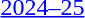<table id=toc class=toc summary=Contents>
<tr>
<th></th>
</tr>
<tr>
<td align=center><br><a href='#'></a><a href='#'>2024–25</a></td>
</tr>
</table>
